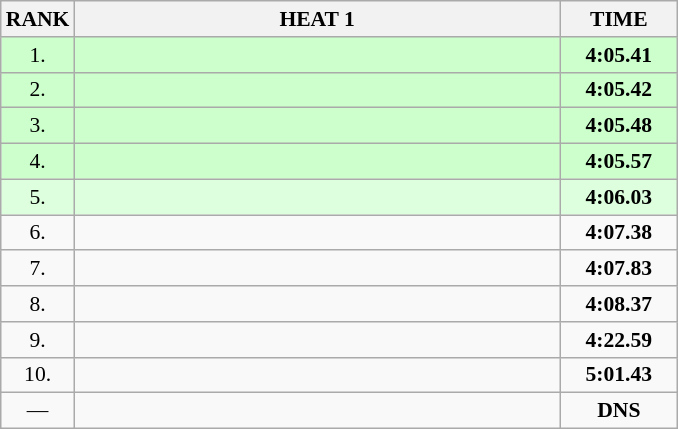<table class="wikitable" style="border-collapse: collapse; font-size: 90%;">
<tr>
<th>RANK</th>
<th style="width: 22em">HEAT 1</th>
<th style="width: 5em">TIME</th>
</tr>
<tr style="background:#ccffcc;">
<td align="center">1.</td>
<td></td>
<td align="center"><strong>4:05.41</strong></td>
</tr>
<tr style="background:#ccffcc;">
<td align="center">2.</td>
<td></td>
<td align="center"><strong>4:05.42</strong></td>
</tr>
<tr style="background:#ccffcc;">
<td align="center">3.</td>
<td></td>
<td align="center"><strong>4:05.48</strong></td>
</tr>
<tr style="background:#ccffcc;">
<td align="center">4.</td>
<td></td>
<td align="center"><strong>4:05.57</strong></td>
</tr>
<tr style="background:#ddffdd;">
<td align="center">5.</td>
<td></td>
<td align="center"><strong>4:06.03</strong></td>
</tr>
<tr>
<td align="center">6.</td>
<td></td>
<td align="center"><strong>4:07.38</strong></td>
</tr>
<tr>
<td align="center">7.</td>
<td></td>
<td align="center"><strong>4:07.83</strong></td>
</tr>
<tr>
<td align="center">8.</td>
<td></td>
<td align="center"><strong>4:08.37</strong></td>
</tr>
<tr>
<td align="center">9.</td>
<td></td>
<td align="center"><strong>4:22.59</strong></td>
</tr>
<tr>
<td align="center">10.</td>
<td></td>
<td align="center"><strong>5:01.43</strong></td>
</tr>
<tr>
<td align="center">—</td>
<td></td>
<td align="center"><strong>DNS</strong></td>
</tr>
</table>
